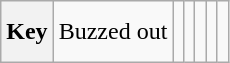<table class="wikitable" style="height:2.6em">
<tr>
<th>Key</th>
<td> Buzzed out</td>
<td></td>
<td></td>
<td></td>
<td></td>
<td></td>
</tr>
</table>
